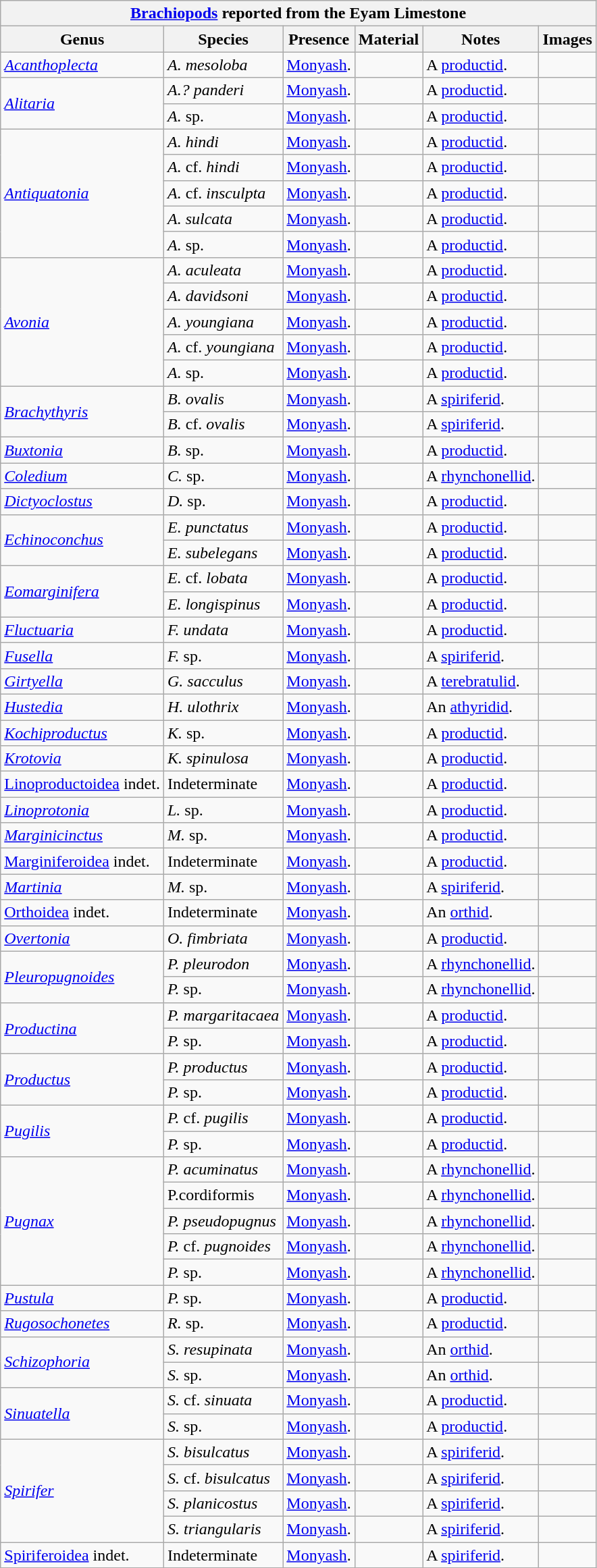<table class="wikitable" align="center">
<tr>
<th colspan="6" align="center"><strong><a href='#'>Brachiopods</a> reported from the Eyam Limestone</strong></th>
</tr>
<tr>
<th>Genus</th>
<th>Species</th>
<th>Presence</th>
<th><strong>Material</strong></th>
<th>Notes</th>
<th>Images</th>
</tr>
<tr>
<td><em><a href='#'>Acanthoplecta</a></em></td>
<td><em>A. mesoloba</em></td>
<td><a href='#'>Monyash</a>.</td>
<td></td>
<td>A <a href='#'>productid</a>.</td>
<td></td>
</tr>
<tr>
<td rowspan="2"><em><a href='#'>Alitaria</a></em></td>
<td><em>A.? panderi</em></td>
<td><a href='#'>Monyash</a>.</td>
<td></td>
<td>A <a href='#'>productid</a>.</td>
<td></td>
</tr>
<tr>
<td><em>A.</em> sp.</td>
<td><a href='#'>Monyash</a>.</td>
<td></td>
<td>A <a href='#'>productid</a>.</td>
<td></td>
</tr>
<tr>
<td rowspan="5"><em><a href='#'>Antiquatonia</a></em></td>
<td><em>A. hindi</em></td>
<td><a href='#'>Monyash</a>.</td>
<td></td>
<td>A <a href='#'>productid</a>.</td>
<td></td>
</tr>
<tr>
<td><em>A.</em> cf. <em>hindi</em></td>
<td><a href='#'>Monyash</a>.</td>
<td></td>
<td>A <a href='#'>productid</a>.</td>
<td></td>
</tr>
<tr>
<td><em>A.</em> cf. <em>insculpta</em></td>
<td><a href='#'>Monyash</a>.</td>
<td></td>
<td>A <a href='#'>productid</a>.</td>
<td></td>
</tr>
<tr>
<td><em>A. sulcata</em></td>
<td><a href='#'>Monyash</a>.</td>
<td></td>
<td>A <a href='#'>productid</a>.</td>
<td></td>
</tr>
<tr>
<td><em>A.</em> sp.</td>
<td><a href='#'>Monyash</a>.</td>
<td></td>
<td>A <a href='#'>productid</a>.</td>
<td></td>
</tr>
<tr>
<td rowspan="5"><em><a href='#'>Avonia</a></em></td>
<td><em>A. aculeata</em></td>
<td><a href='#'>Monyash</a>.</td>
<td></td>
<td>A <a href='#'>productid</a>.</td>
<td></td>
</tr>
<tr>
<td><em>A. davidsoni</em></td>
<td><a href='#'>Monyash</a>.</td>
<td></td>
<td>A <a href='#'>productid</a>.</td>
<td></td>
</tr>
<tr>
<td><em>A. youngiana</em></td>
<td><a href='#'>Monyash</a>.</td>
<td></td>
<td>A <a href='#'>productid</a>.</td>
<td></td>
</tr>
<tr>
<td><em>A.</em> cf. <em>youngiana</em></td>
<td><a href='#'>Monyash</a>.</td>
<td></td>
<td>A <a href='#'>productid</a>.</td>
<td></td>
</tr>
<tr>
<td><em>A.</em> sp.</td>
<td><a href='#'>Monyash</a>.</td>
<td></td>
<td>A <a href='#'>productid</a>.</td>
<td></td>
</tr>
<tr>
<td rowspan="2"><em><a href='#'>Brachythyris</a></em></td>
<td><em>B. ovalis</em></td>
<td><a href='#'>Monyash</a>.</td>
<td></td>
<td>A <a href='#'>spiriferid</a>.</td>
<td></td>
</tr>
<tr>
<td><em>B.</em> cf. <em>ovalis</em></td>
<td><a href='#'>Monyash</a>.</td>
<td></td>
<td>A <a href='#'>spiriferid</a>.</td>
<td></td>
</tr>
<tr>
<td><em><a href='#'>Buxtonia</a></em></td>
<td><em>B.</em> sp.</td>
<td><a href='#'>Monyash</a>.</td>
<td></td>
<td>A <a href='#'>productid</a>.</td>
<td></td>
</tr>
<tr>
<td><em><a href='#'>Coledium</a></em></td>
<td><em>C.</em> sp.</td>
<td><a href='#'>Monyash</a>.</td>
<td></td>
<td>A <a href='#'>rhynchonellid</a>.</td>
<td></td>
</tr>
<tr>
<td><em><a href='#'>Dictyoclostus</a></em></td>
<td><em>D.</em> sp.</td>
<td><a href='#'>Monyash</a>.</td>
<td></td>
<td>A <a href='#'>productid</a>.</td>
<td></td>
</tr>
<tr>
<td rowspan="2"><em><a href='#'>Echinoconchus</a></em></td>
<td><em>E. punctatus</em></td>
<td><a href='#'>Monyash</a>.</td>
<td></td>
<td>A <a href='#'>productid</a>.</td>
<td></td>
</tr>
<tr>
<td><em>E. subelegans</em></td>
<td><a href='#'>Monyash</a>.</td>
<td></td>
<td>A <a href='#'>productid</a>.</td>
<td></td>
</tr>
<tr>
<td rowspan="2"><em><a href='#'>Eomarginifera</a></em></td>
<td><em>E.</em> cf. <em>lobata</em></td>
<td><a href='#'>Monyash</a>.</td>
<td></td>
<td>A <a href='#'>productid</a>.</td>
<td></td>
</tr>
<tr>
<td><em>E. longispinus</em></td>
<td><a href='#'>Monyash</a>.</td>
<td></td>
<td>A <a href='#'>productid</a>.</td>
<td></td>
</tr>
<tr>
<td><em><a href='#'>Fluctuaria</a></em></td>
<td><em>F. undata</em></td>
<td><a href='#'>Monyash</a>.</td>
<td></td>
<td>A <a href='#'>productid</a>.</td>
<td></td>
</tr>
<tr>
<td><em><a href='#'>Fusella</a></em></td>
<td><em>F.</em> sp.</td>
<td><a href='#'>Monyash</a>.</td>
<td></td>
<td>A <a href='#'>spiriferid</a>.</td>
<td></td>
</tr>
<tr>
<td><em><a href='#'>Girtyella</a></em></td>
<td><em>G. sacculus</em></td>
<td><a href='#'>Monyash</a>.</td>
<td></td>
<td>A <a href='#'>terebratulid</a>.</td>
<td></td>
</tr>
<tr>
<td><em><a href='#'>Hustedia</a></em></td>
<td><em>H. ulothrix</em></td>
<td><a href='#'>Monyash</a>.</td>
<td></td>
<td>An <a href='#'>athyridid</a>.</td>
<td></td>
</tr>
<tr>
<td><em><a href='#'>Kochiproductus</a></em></td>
<td><em>K.</em> sp.</td>
<td><a href='#'>Monyash</a>.</td>
<td></td>
<td>A <a href='#'>productid</a>.</td>
<td></td>
</tr>
<tr>
<td><em><a href='#'>Krotovia</a></em></td>
<td><em>K. spinulosa</em></td>
<td><a href='#'>Monyash</a>.</td>
<td></td>
<td>A <a href='#'>productid</a>.</td>
<td></td>
</tr>
<tr>
<td><a href='#'>Linoproductoidea</a> indet.</td>
<td>Indeterminate</td>
<td><a href='#'>Monyash</a>.</td>
<td></td>
<td>A <a href='#'>productid</a>.</td>
<td></td>
</tr>
<tr>
<td><em><a href='#'>Linoprotonia</a></em></td>
<td><em>L.</em> sp.</td>
<td><a href='#'>Monyash</a>.</td>
<td></td>
<td>A <a href='#'>productid</a>.</td>
<td></td>
</tr>
<tr>
<td><em><a href='#'>Marginicinctus</a></em></td>
<td><em>M.</em> sp.</td>
<td><a href='#'>Monyash</a>.</td>
<td></td>
<td>A <a href='#'>productid</a>.</td>
<td></td>
</tr>
<tr>
<td><a href='#'>Marginiferoidea</a> indet.</td>
<td>Indeterminate</td>
<td><a href='#'>Monyash</a>.</td>
<td></td>
<td>A <a href='#'>productid</a>.</td>
<td></td>
</tr>
<tr>
<td><em><a href='#'>Martinia</a></em></td>
<td><em>M.</em> sp.</td>
<td><a href='#'>Monyash</a>.</td>
<td></td>
<td>A <a href='#'>spiriferid</a>.</td>
<td></td>
</tr>
<tr>
<td><a href='#'>Orthoidea</a> indet.</td>
<td>Indeterminate</td>
<td><a href='#'>Monyash</a>.</td>
<td></td>
<td>An <a href='#'>orthid</a>.</td>
<td></td>
</tr>
<tr>
<td><em><a href='#'>Overtonia</a></em></td>
<td><em>O. fimbriata</em></td>
<td><a href='#'>Monyash</a>.</td>
<td></td>
<td>A <a href='#'>productid</a>.</td>
<td></td>
</tr>
<tr>
<td rowspan="2"><em><a href='#'>Pleuropugnoides</a></em></td>
<td><em>P. pleurodon</em></td>
<td><a href='#'>Monyash</a>.</td>
<td></td>
<td>A <a href='#'>rhynchonellid</a>.</td>
<td></td>
</tr>
<tr>
<td><em>P.</em> sp.</td>
<td><a href='#'>Monyash</a>.</td>
<td></td>
<td>A <a href='#'>rhynchonellid</a>.</td>
<td></td>
</tr>
<tr>
<td rowspan="2"><em><a href='#'>Productina</a></em></td>
<td><em>P. margaritacaea</em></td>
<td><a href='#'>Monyash</a>.</td>
<td></td>
<td>A <a href='#'>productid</a>.</td>
<td></td>
</tr>
<tr>
<td><em>P.</em> sp.</td>
<td><a href='#'>Monyash</a>.</td>
<td></td>
<td>A <a href='#'>productid</a>.</td>
<td></td>
</tr>
<tr>
<td rowspan="2"><em><a href='#'>Productus</a></em></td>
<td><em>P. productus</em></td>
<td><a href='#'>Monyash</a>.</td>
<td></td>
<td>A <a href='#'>productid</a>.</td>
<td></td>
</tr>
<tr>
<td><em>P.</em> sp.</td>
<td><a href='#'>Monyash</a>.</td>
<td></td>
<td>A <a href='#'>productid</a>.</td>
<td></td>
</tr>
<tr>
<td rowspan="2"><em><a href='#'>Pugilis</a></em></td>
<td><em>P.</em> cf. <em>pugilis</em></td>
<td><a href='#'>Monyash</a>.</td>
<td></td>
<td>A <a href='#'>productid</a>.</td>
<td></td>
</tr>
<tr>
<td><em>P.</em> sp.</td>
<td><a href='#'>Monyash</a>.</td>
<td></td>
<td>A <a href='#'>productid</a>.</td>
<td></td>
</tr>
<tr>
<td rowspan="5"><em><a href='#'>Pugnax</a></em></td>
<td><em>P. acuminatus</em></td>
<td><a href='#'>Monyash</a>.</td>
<td></td>
<td>A <a href='#'>rhynchonellid</a>.</td>
<td></td>
</tr>
<tr>
<td>P.cordiformis</td>
<td><a href='#'>Monyash</a>.</td>
<td></td>
<td>A <a href='#'>rhynchonellid</a>.</td>
<td></td>
</tr>
<tr>
<td><em>P. pseudopugnus</em></td>
<td><a href='#'>Monyash</a>.</td>
<td></td>
<td>A <a href='#'>rhynchonellid</a>.</td>
<td></td>
</tr>
<tr>
<td><em>P.</em> cf. <em>pugnoides</em></td>
<td><a href='#'>Monyash</a>.</td>
<td></td>
<td>A <a href='#'>rhynchonellid</a>.</td>
<td></td>
</tr>
<tr>
<td><em>P.</em> sp.</td>
<td><a href='#'>Monyash</a>.</td>
<td></td>
<td>A <a href='#'>rhynchonellid</a>.</td>
<td></td>
</tr>
<tr>
<td><em><a href='#'>Pustula</a></em></td>
<td><em>P.</em> sp.</td>
<td><a href='#'>Monyash</a>.</td>
<td></td>
<td>A <a href='#'>productid</a>.</td>
<td></td>
</tr>
<tr>
<td><em><a href='#'>Rugosochonetes</a></em></td>
<td><em>R.</em> sp.</td>
<td><a href='#'>Monyash</a>.</td>
<td></td>
<td>A <a href='#'>productid</a>.</td>
<td></td>
</tr>
<tr>
<td rowspan="2"><em><a href='#'>Schizophoria</a></em></td>
<td><em>S. resupinata</em></td>
<td><a href='#'>Monyash</a>.</td>
<td></td>
<td>An <a href='#'>orthid</a>.</td>
<td></td>
</tr>
<tr>
<td><em>S.</em> sp.</td>
<td><a href='#'>Monyash</a>.</td>
<td></td>
<td>An <a href='#'>orthid</a>.</td>
<td></td>
</tr>
<tr>
<td rowspan="2"><em><a href='#'>Sinuatella</a></em></td>
<td><em>S.</em> cf. <em>sinuata</em></td>
<td><a href='#'>Monyash</a>.</td>
<td></td>
<td>A <a href='#'>productid</a>.</td>
<td></td>
</tr>
<tr>
<td><em>S.</em> sp.</td>
<td><a href='#'>Monyash</a>.</td>
<td></td>
<td>A <a href='#'>productid</a>.</td>
<td></td>
</tr>
<tr>
<td rowspan="4"><em><a href='#'>Spirifer</a></em></td>
<td><em>S. bisulcatus</em></td>
<td><a href='#'>Monyash</a>.</td>
<td></td>
<td>A <a href='#'>spiriferid</a>.</td>
<td></td>
</tr>
<tr>
<td><em>S.</em> cf. <em>bisulcatus</em></td>
<td><a href='#'>Monyash</a>.</td>
<td></td>
<td>A <a href='#'>spiriferid</a>.</td>
<td></td>
</tr>
<tr>
<td><em>S. planicostus</em></td>
<td><a href='#'>Monyash</a>.</td>
<td></td>
<td>A <a href='#'>spiriferid</a>.</td>
<td></td>
</tr>
<tr>
<td><em>S. triangularis</em></td>
<td><a href='#'>Monyash</a>.</td>
<td></td>
<td>A <a href='#'>spiriferid</a>.</td>
<td></td>
</tr>
<tr>
<td><a href='#'>Spiriferoidea</a> indet.</td>
<td>Indeterminate</td>
<td><a href='#'>Monyash</a>.</td>
<td></td>
<td>A <a href='#'>spiriferid</a>.</td>
<td></td>
</tr>
</table>
